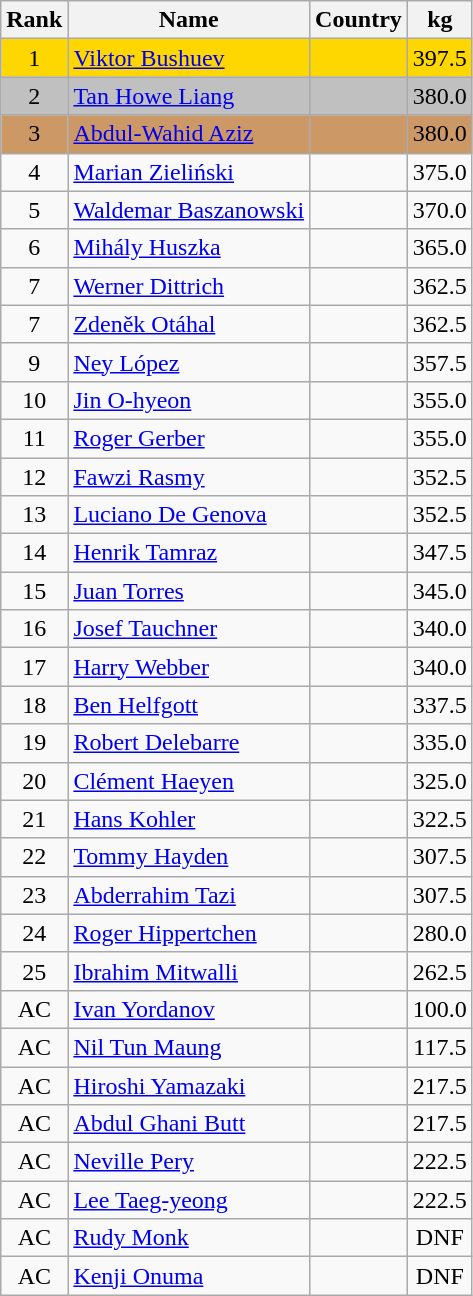<table class="wikitable sortable" style="text-align:center">
<tr>
<th>Rank</th>
<th>Name</th>
<th>Country</th>
<th>kg</th>
</tr>
<tr bgcolor=gold>
<td>1</td>
<td align="left"><a href='#'>Viktor Bushuev</a></td>
<td align="left"></td>
<td>397.5</td>
</tr>
<tr bgcolor=silver>
<td>2</td>
<td align="left"><a href='#'>Tan Howe Liang</a></td>
<td align="left"></td>
<td>380.0</td>
</tr>
<tr bgcolor=#CC9966>
<td>3</td>
<td align="left"><a href='#'>Abdul-Wahid Aziz</a></td>
<td align="left"></td>
<td>380.0</td>
</tr>
<tr>
<td>4</td>
<td align="left"><a href='#'>Marian Zieliński</a></td>
<td align="left"></td>
<td>375.0</td>
</tr>
<tr>
<td>5</td>
<td align="left"><a href='#'>Waldemar Baszanowski</a></td>
<td align="left"></td>
<td>370.0</td>
</tr>
<tr>
<td>6</td>
<td align="left"><a href='#'>Mihály Huszka</a></td>
<td align="left"></td>
<td>365.0</td>
</tr>
<tr>
<td>7</td>
<td align="left"><a href='#'>Werner Dittrich</a></td>
<td align="left"></td>
<td>362.5</td>
</tr>
<tr>
<td>7</td>
<td align="left"><a href='#'>Zdeněk Otáhal</a></td>
<td align="left"></td>
<td>362.5</td>
</tr>
<tr>
<td>9</td>
<td align="left"><a href='#'>Ney López</a></td>
<td align="left"></td>
<td>357.5</td>
</tr>
<tr>
<td>10</td>
<td align="left"><a href='#'>Jin O-hyeon</a></td>
<td align="left"></td>
<td>355.0</td>
</tr>
<tr>
<td>11</td>
<td align="left"><a href='#'>Roger Gerber</a></td>
<td align="left"></td>
<td>355.0</td>
</tr>
<tr>
<td>12</td>
<td align="left"><a href='#'>Fawzi Rasmy</a></td>
<td align="left"></td>
<td>352.5</td>
</tr>
<tr>
<td>13</td>
<td align="left"><a href='#'>Luciano De Genova</a></td>
<td align="left"></td>
<td>352.5</td>
</tr>
<tr>
<td>14</td>
<td align="left"><a href='#'>Henrik Tamraz</a></td>
<td align="left"></td>
<td>347.5</td>
</tr>
<tr>
<td>15</td>
<td align="left"><a href='#'>Juan Torres</a></td>
<td align="left"></td>
<td>345.0</td>
</tr>
<tr>
<td>16</td>
<td align="left"><a href='#'>Josef Tauchner</a></td>
<td align="left"></td>
<td>340.0</td>
</tr>
<tr>
<td>17</td>
<td align="left"><a href='#'>Harry Webber</a></td>
<td align="left"></td>
<td>340.0</td>
</tr>
<tr>
<td>18</td>
<td align="left"><a href='#'>Ben Helfgott</a></td>
<td align="left"></td>
<td>337.5</td>
</tr>
<tr>
<td>19</td>
<td align="left"><a href='#'>Robert Delebarre</a></td>
<td align="left"></td>
<td>335.0</td>
</tr>
<tr>
<td>20</td>
<td align="left"><a href='#'>Clément Haeyen</a></td>
<td align="left"></td>
<td>325.0</td>
</tr>
<tr>
<td>21</td>
<td align="left"><a href='#'>Hans Kohler</a></td>
<td align="left"></td>
<td>322.5</td>
</tr>
<tr>
<td>22</td>
<td align="left"><a href='#'>Tommy Hayden</a></td>
<td align="left"></td>
<td>307.5</td>
</tr>
<tr>
<td>23</td>
<td align="left"><a href='#'>Abderrahim Tazi</a></td>
<td align="left"></td>
<td>307.5</td>
</tr>
<tr>
<td>24</td>
<td align="left"><a href='#'>Roger Hippertchen</a></td>
<td align="left"></td>
<td>280.0</td>
</tr>
<tr>
<td>25</td>
<td align="left"><a href='#'>Ibrahim Mitwalli</a></td>
<td align="left"></td>
<td>262.5</td>
</tr>
<tr>
<td>AC</td>
<td align="left"><a href='#'>Ivan Yordanov</a></td>
<td align="left"></td>
<td>100.0</td>
</tr>
<tr>
<td>AC</td>
<td align="left"><a href='#'>Nil Tun Maung</a></td>
<td align="left"></td>
<td>117.5</td>
</tr>
<tr>
<td>AC</td>
<td align="left"><a href='#'>Hiroshi Yamazaki</a></td>
<td align="left"></td>
<td>217.5</td>
</tr>
<tr>
<td>AC</td>
<td align="left"><a href='#'>Abdul Ghani Butt</a></td>
<td align="left"></td>
<td>217.5</td>
</tr>
<tr>
<td>AC</td>
<td align="left"><a href='#'>Neville Pery</a></td>
<td align="left"></td>
<td>222.5</td>
</tr>
<tr>
<td>AC</td>
<td align="left"><a href='#'>Lee Taeg-yeong</a></td>
<td align="left"></td>
<td>222.5</td>
</tr>
<tr>
<td>AC</td>
<td align="left"><a href='#'>Rudy Monk</a></td>
<td align="left"></td>
<td>DNF</td>
</tr>
<tr>
<td>AC</td>
<td align="left"><a href='#'>Kenji Onuma</a></td>
<td align="left"></td>
<td>DNF</td>
</tr>
</table>
